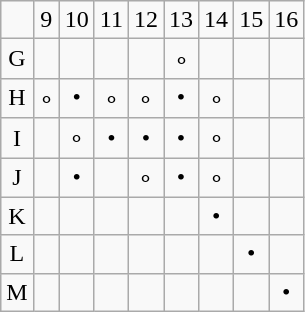<table class="wikitable" style="text-align:center">
<tr>
<td></td>
<td>9</td>
<td>10</td>
<td>11</td>
<td>12</td>
<td>13</td>
<td>14</td>
<td>15</td>
<td>16</td>
</tr>
<tr>
<td>G</td>
<td></td>
<td></td>
<td></td>
<td></td>
<td>∘</td>
<td></td>
<td></td>
<td></td>
</tr>
<tr>
<td>H</td>
<td>∘</td>
<td>•</td>
<td>∘</td>
<td>∘</td>
<td>•</td>
<td>∘</td>
<td></td>
<td></td>
</tr>
<tr>
<td>I</td>
<td></td>
<td>∘</td>
<td>•</td>
<td>•</td>
<td>•</td>
<td>∘</td>
<td></td>
<td></td>
</tr>
<tr>
<td>J</td>
<td></td>
<td>•</td>
<td></td>
<td>∘</td>
<td>•</td>
<td>∘</td>
<td></td>
<td></td>
</tr>
<tr>
<td>K</td>
<td></td>
<td></td>
<td></td>
<td></td>
<td></td>
<td>•</td>
<td></td>
<td></td>
</tr>
<tr>
<td>L</td>
<td></td>
<td></td>
<td></td>
<td></td>
<td></td>
<td></td>
<td>•</td>
<td></td>
</tr>
<tr>
<td>M</td>
<td></td>
<td></td>
<td></td>
<td></td>
<td></td>
<td></td>
<td></td>
<td>•</td>
</tr>
</table>
